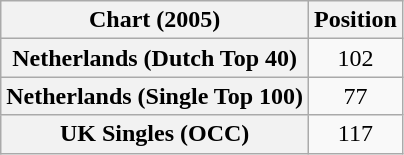<table class="wikitable sortable plainrowheaders">
<tr>
<th>Chart (2005)</th>
<th>Position</th>
</tr>
<tr>
<th scope="row">Netherlands (Dutch Top 40)</th>
<td align="center">102</td>
</tr>
<tr>
<th scope="row">Netherlands (Single Top 100)</th>
<td align="center">77</td>
</tr>
<tr>
<th scope="row">UK Singles (OCC)<br></th>
<td align="center">117</td>
</tr>
</table>
